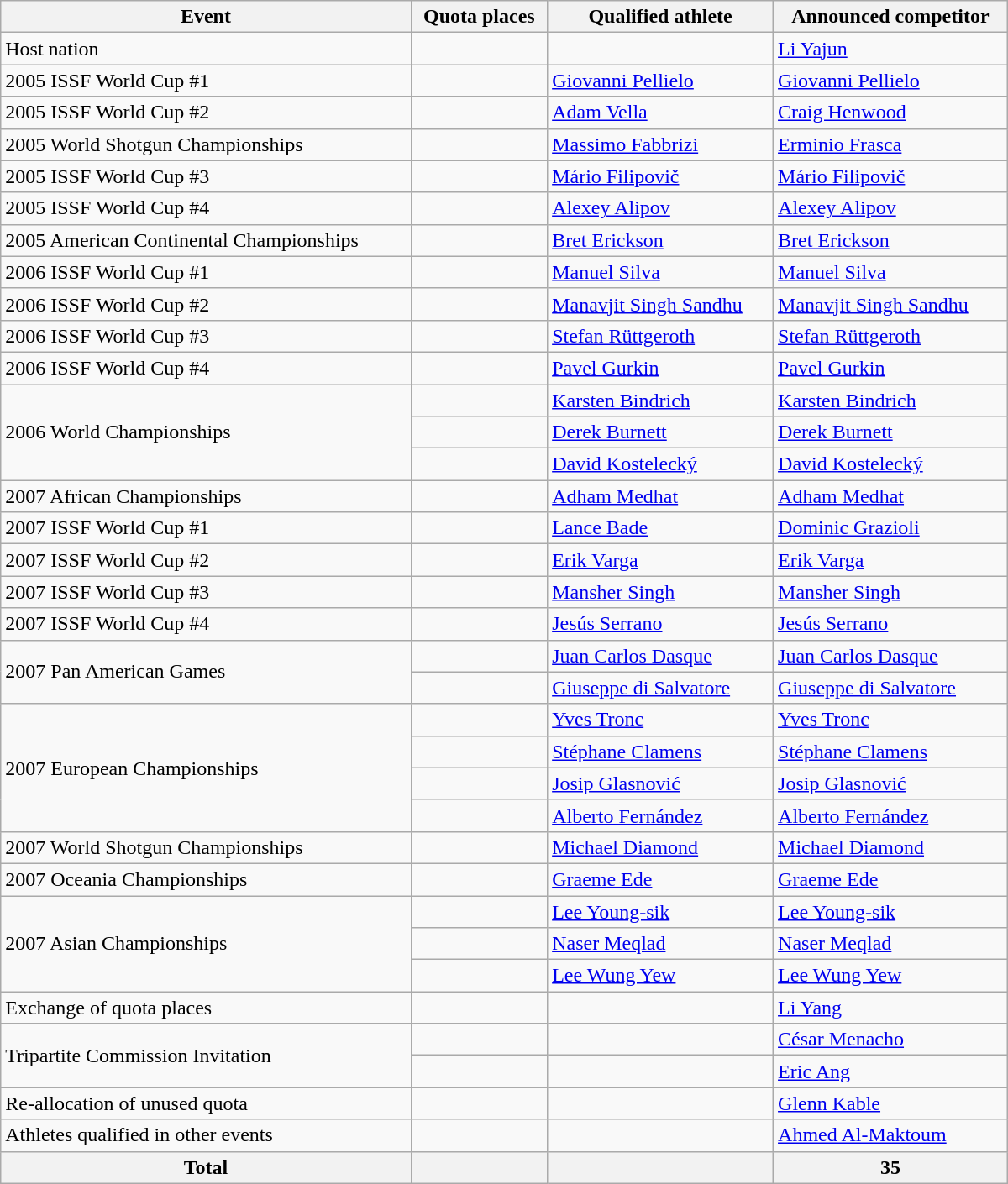<table class=wikitable style="text-align:left" width=800>
<tr>
<th>Event</th>
<th>Quota places</th>
<th>Qualified athlete</th>
<th>Announced competitor</th>
</tr>
<tr>
<td>Host nation</td>
<td></td>
<td></td>
<td><a href='#'>Li Yajun</a></td>
</tr>
<tr>
<td>2005 ISSF World Cup #1</td>
<td></td>
<td><a href='#'>Giovanni Pellielo</a></td>
<td><a href='#'>Giovanni Pellielo</a></td>
</tr>
<tr>
<td>2005 ISSF World Cup #2</td>
<td></td>
<td><a href='#'>Adam Vella</a></td>
<td><a href='#'>Craig Henwood</a></td>
</tr>
<tr>
<td>2005 World Shotgun Championships</td>
<td></td>
<td><a href='#'>Massimo Fabbrizi</a></td>
<td><a href='#'>Erminio Frasca</a></td>
</tr>
<tr>
<td>2005 ISSF World Cup #3</td>
<td></td>
<td><a href='#'>Mário Filipovič</a></td>
<td><a href='#'>Mário Filipovič</a></td>
</tr>
<tr>
<td>2005 ISSF World Cup #4</td>
<td></td>
<td><a href='#'>Alexey Alipov</a></td>
<td><a href='#'>Alexey Alipov</a></td>
</tr>
<tr>
<td>2005 American Continental Championships</td>
<td></td>
<td><a href='#'>Bret Erickson</a></td>
<td><a href='#'>Bret Erickson</a></td>
</tr>
<tr>
<td>2006 ISSF World Cup #1</td>
<td></td>
<td><a href='#'>Manuel Silva</a></td>
<td><a href='#'>Manuel Silva</a></td>
</tr>
<tr>
<td>2006 ISSF World Cup #2</td>
<td></td>
<td><a href='#'>Manavjit Singh Sandhu</a></td>
<td><a href='#'>Manavjit Singh Sandhu</a></td>
</tr>
<tr>
<td>2006 ISSF World Cup #3</td>
<td></td>
<td><a href='#'>Stefan Rüttgeroth</a></td>
<td><a href='#'>Stefan Rüttgeroth</a></td>
</tr>
<tr>
<td>2006 ISSF World Cup #4</td>
<td></td>
<td><a href='#'>Pavel Gurkin</a></td>
<td><a href='#'>Pavel Gurkin</a></td>
</tr>
<tr>
<td rowspan="3">2006 World Championships</td>
<td></td>
<td><a href='#'>Karsten Bindrich</a></td>
<td><a href='#'>Karsten Bindrich</a></td>
</tr>
<tr>
<td></td>
<td><a href='#'>Derek Burnett</a></td>
<td><a href='#'>Derek Burnett</a></td>
</tr>
<tr>
<td></td>
<td><a href='#'>David Kostelecký</a></td>
<td><a href='#'>David Kostelecký</a></td>
</tr>
<tr>
<td>2007 African Championships</td>
<td></td>
<td><a href='#'>Adham Medhat</a></td>
<td><a href='#'>Adham Medhat</a></td>
</tr>
<tr>
<td>2007 ISSF World Cup #1</td>
<td></td>
<td><a href='#'>Lance Bade</a></td>
<td><a href='#'>Dominic Grazioli</a></td>
</tr>
<tr>
<td>2007 ISSF World Cup #2</td>
<td></td>
<td><a href='#'>Erik Varga</a></td>
<td><a href='#'>Erik Varga</a></td>
</tr>
<tr>
<td>2007 ISSF World Cup #3</td>
<td></td>
<td><a href='#'>Mansher Singh</a></td>
<td><a href='#'>Mansher Singh</a></td>
</tr>
<tr>
<td>2007 ISSF World Cup #4</td>
<td></td>
<td><a href='#'>Jesús Serrano</a></td>
<td><a href='#'>Jesús Serrano</a></td>
</tr>
<tr>
<td rowspan="2">2007 Pan American Games</td>
<td></td>
<td><a href='#'>Juan Carlos Dasque</a></td>
<td><a href='#'>Juan Carlos Dasque</a></td>
</tr>
<tr>
<td></td>
<td><a href='#'>Giuseppe di Salvatore</a></td>
<td><a href='#'>Giuseppe di Salvatore</a></td>
</tr>
<tr>
<td rowspan="4">2007 European Championships</td>
<td></td>
<td><a href='#'>Yves Tronc</a></td>
<td><a href='#'>Yves Tronc</a></td>
</tr>
<tr>
<td></td>
<td><a href='#'>Stéphane Clamens</a></td>
<td><a href='#'>Stéphane Clamens</a></td>
</tr>
<tr>
<td></td>
<td><a href='#'>Josip Glasnović</a></td>
<td><a href='#'>Josip Glasnović</a></td>
</tr>
<tr>
<td></td>
<td><a href='#'>Alberto Fernández</a></td>
<td><a href='#'>Alberto Fernández</a></td>
</tr>
<tr>
<td>2007 World Shotgun Championships</td>
<td></td>
<td><a href='#'>Michael Diamond</a></td>
<td><a href='#'>Michael Diamond</a></td>
</tr>
<tr>
<td>2007 Oceania Championships</td>
<td></td>
<td><a href='#'>Graeme Ede</a></td>
<td><a href='#'>Graeme Ede</a></td>
</tr>
<tr>
<td rowspan="3">2007 Asian Championships</td>
<td></td>
<td><a href='#'>Lee Young-sik</a></td>
<td><a href='#'>Lee Young-sik</a></td>
</tr>
<tr>
<td></td>
<td><a href='#'>Naser Meqlad</a></td>
<td><a href='#'>Naser Meqlad</a></td>
</tr>
<tr>
<td></td>
<td><a href='#'>Lee Wung Yew</a></td>
<td><a href='#'>Lee Wung Yew</a></td>
</tr>
<tr>
<td>Exchange of quota places</td>
<td></td>
<td></td>
<td><a href='#'>Li Yang</a></td>
</tr>
<tr>
<td rowspan=2>Tripartite Commission Invitation</td>
<td></td>
<td></td>
<td><a href='#'>César Menacho</a></td>
</tr>
<tr>
<td></td>
<td></td>
<td><a href='#'>Eric Ang</a></td>
</tr>
<tr>
<td>Re-allocation of unused quota</td>
<td></td>
<td></td>
<td><a href='#'>Glenn Kable</a></td>
</tr>
<tr>
<td>Athletes qualified in other events</td>
<td></td>
<td></td>
<td><a href='#'>Ahmed Al-Maktoum</a></td>
</tr>
<tr>
<th>Total</th>
<th></th>
<th></th>
<th>35</th>
</tr>
</table>
